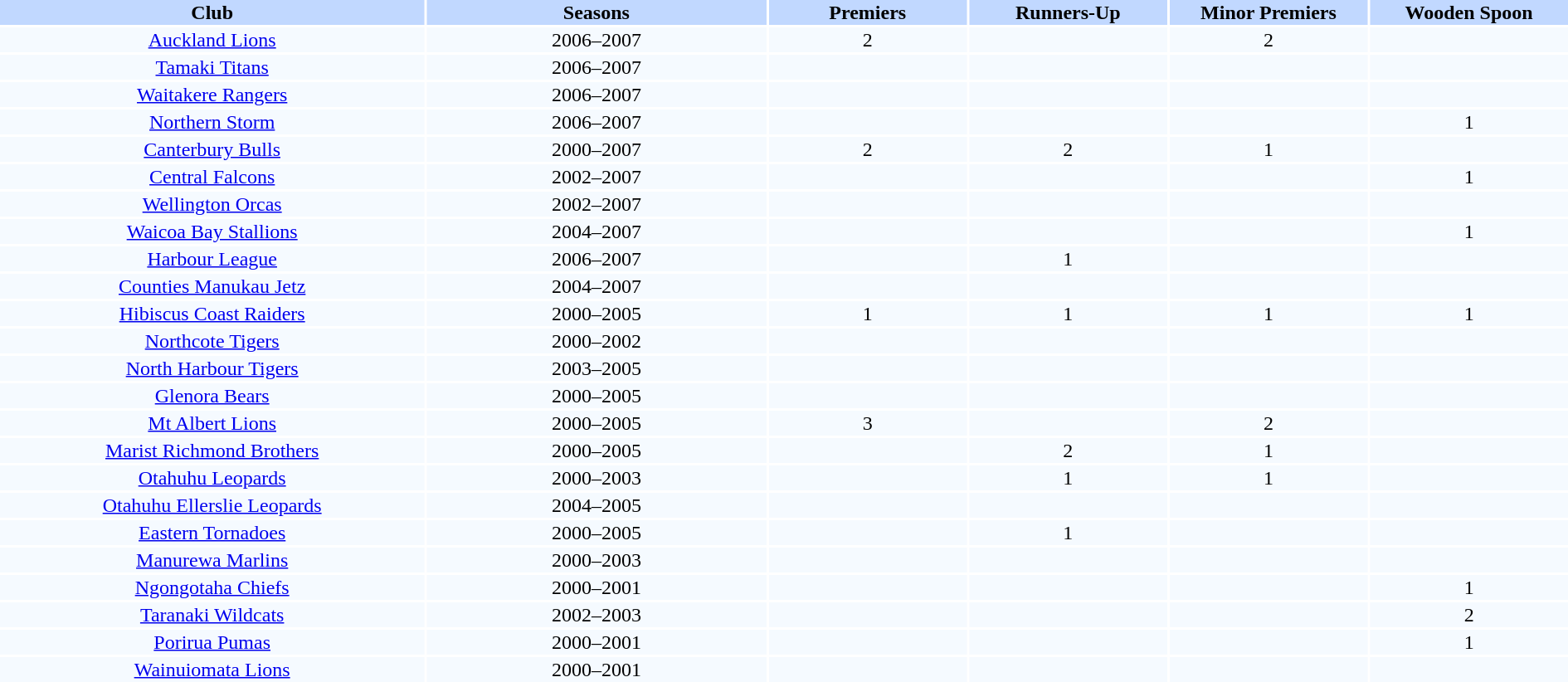<table>
<tr style="background:#c1d8ff;">
<th width=15%>Club</th>
<th width=12%>Seasons</th>
<th width=7%>Premiers</th>
<th width=7%>Runners-Up</th>
<th width=7%>Minor Premiers</th>
<th width=7%>Wooden Spoon</th>
</tr>
<tr style="text-align:center; background:#f5faff;">
<td><a href='#'>Auckland Lions</a></td>
<td>2006–2007</td>
<td>2</td>
<td></td>
<td>2</td>
<td></td>
</tr>
<tr style="text-align:center; background:#f5faff;">
<td><a href='#'>Tamaki Titans</a></td>
<td>2006–2007</td>
<td></td>
<td></td>
<td></td>
<td></td>
</tr>
<tr style="text-align:center; background:#f5faff;">
<td><a href='#'>Waitakere Rangers</a></td>
<td>2006–2007</td>
<td></td>
<td></td>
<td></td>
<td></td>
</tr>
<tr style="text-align:center; background:#f5faff;">
<td><a href='#'>Northern Storm</a></td>
<td>2006–2007</td>
<td></td>
<td></td>
<td></td>
<td>1</td>
</tr>
<tr style="text-align:center; background:#f5faff;">
<td><a href='#'>Canterbury Bulls</a></td>
<td>2000–2007</td>
<td>2</td>
<td>2</td>
<td>1</td>
<td></td>
</tr>
<tr style="text-align:center; background:#f5faff;">
<td><a href='#'>Central Falcons</a></td>
<td>2002–2007</td>
<td></td>
<td></td>
<td></td>
<td>1</td>
</tr>
<tr style="text-align:center; background:#f5faff;">
<td><a href='#'>Wellington Orcas</a></td>
<td>2002–2007</td>
<td></td>
<td></td>
<td></td>
<td></td>
</tr>
<tr style="text-align:center; background:#f5faff;">
<td><a href='#'>Waicoa Bay Stallions</a></td>
<td>2004–2007</td>
<td></td>
<td></td>
<td></td>
<td>1</td>
</tr>
<tr style="text-align:center; background:#f5faff;">
<td><a href='#'>Harbour League</a></td>
<td>2006–2007</td>
<td></td>
<td>1</td>
<td></td>
<td></td>
</tr>
<tr style="text-align:center; background:#f5faff;">
<td><a href='#'>Counties Manukau Jetz</a></td>
<td>2004–2007</td>
<td></td>
<td></td>
<td></td>
<td></td>
</tr>
<tr style="text-align:center; background:#f5faff;">
<td><a href='#'>Hibiscus Coast Raiders</a></td>
<td>2000–2005</td>
<td>1</td>
<td>1</td>
<td>1</td>
<td>1</td>
</tr>
<tr style="text-align:center; background:#f5faff;">
<td><a href='#'>Northcote Tigers</a></td>
<td>2000–2002</td>
<td></td>
<td></td>
<td></td>
<td></td>
</tr>
<tr style="text-align:center; background:#f5faff;">
<td><a href='#'>North Harbour Tigers</a></td>
<td>2003–2005</td>
<td></td>
<td></td>
<td></td>
<td></td>
</tr>
<tr style="text-align:center; background:#f5faff;">
<td><a href='#'>Glenora Bears</a></td>
<td>2000–2005</td>
<td></td>
<td></td>
<td></td>
<td></td>
</tr>
<tr style="text-align:center; background:#f5faff;">
<td><a href='#'>Mt Albert Lions</a></td>
<td>2000–2005</td>
<td>3</td>
<td></td>
<td>2</td>
<td></td>
</tr>
<tr style="text-align:center; background:#f5faff;">
<td><a href='#'>Marist Richmond Brothers</a></td>
<td>2000–2005</td>
<td></td>
<td>2</td>
<td>1</td>
<td></td>
</tr>
<tr style="text-align:center; background:#f5faff;">
<td><a href='#'>Otahuhu Leopards</a></td>
<td>2000–2003</td>
<td></td>
<td>1</td>
<td>1</td>
<td></td>
</tr>
<tr style="text-align:center; background:#f5faff;">
<td><a href='#'>Otahuhu Ellerslie Leopards</a></td>
<td>2004–2005</td>
<td></td>
<td></td>
<td></td>
<td></td>
</tr>
<tr style="text-align:center; background:#f5faff;">
<td><a href='#'>Eastern Tornadoes</a></td>
<td>2000–2005</td>
<td></td>
<td>1</td>
<td></td>
<td></td>
</tr>
<tr style="text-align:center; background:#f5faff;">
<td><a href='#'>Manurewa Marlins</a></td>
<td>2000–2003</td>
<td></td>
<td></td>
<td></td>
<td></td>
</tr>
<tr style="text-align:center; background:#f5faff;">
<td><a href='#'>Ngongotaha Chiefs</a></td>
<td>2000–2001</td>
<td></td>
<td></td>
<td></td>
<td>1</td>
</tr>
<tr style="text-align:center; background:#f5faff;">
<td><a href='#'>Taranaki Wildcats</a></td>
<td>2002–2003</td>
<td></td>
<td></td>
<td></td>
<td>2</td>
</tr>
<tr style="text-align:center; background:#f5faff;">
<td><a href='#'>Porirua Pumas</a></td>
<td>2000–2001</td>
<td></td>
<td></td>
<td></td>
<td>1</td>
</tr>
<tr style="text-align:center; background:#f5faff;">
<td><a href='#'>Wainuiomata Lions</a></td>
<td>2000–2001</td>
<td></td>
<td></td>
<td></td>
<td></td>
</tr>
</table>
